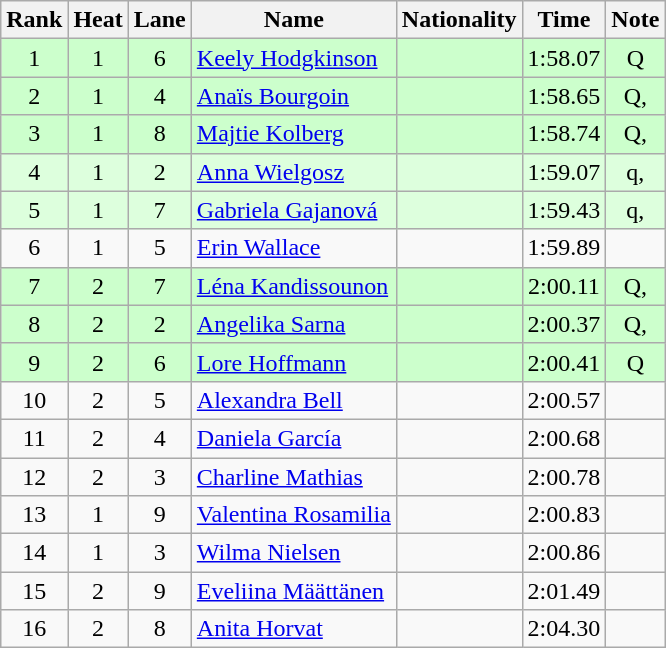<table class="wikitable sortable" style="text-align:center">
<tr>
<th>Rank</th>
<th>Heat</th>
<th>Lane</th>
<th>Name</th>
<th>Nationality</th>
<th>Time</th>
<th>Note</th>
</tr>
<tr bgcolor=ccffcc>
<td>1</td>
<td>1</td>
<td>6</td>
<td align=left><a href='#'>Keely Hodgkinson</a></td>
<td align=left></td>
<td>1:58.07</td>
<td>Q</td>
</tr>
<tr bgcolor=ccffcc>
<td>2</td>
<td>1</td>
<td>4</td>
<td align=left><a href='#'>Anaïs Bourgoin</a></td>
<td align=left></td>
<td>1:58.65</td>
<td>Q, </td>
</tr>
<tr bgcolor=ccffcc>
<td>3</td>
<td>1</td>
<td>8</td>
<td align=left><a href='#'>Majtie Kolberg</a></td>
<td align=left></td>
<td>1:58.74</td>
<td>Q, </td>
</tr>
<tr bgcolor=ddffdd>
<td>4</td>
<td>1</td>
<td>2</td>
<td align=left><a href='#'>Anna Wielgosz</a></td>
<td align=left></td>
<td>1:59.07</td>
<td>q, </td>
</tr>
<tr bgcolor=ddffdd>
<td>5</td>
<td>1</td>
<td>7</td>
<td align=left><a href='#'>Gabriela Gajanová</a></td>
<td align=left></td>
<td>1:59.43</td>
<td>q, </td>
</tr>
<tr>
<td>6</td>
<td>1</td>
<td>5</td>
<td align=left><a href='#'>Erin Wallace</a></td>
<td align=left></td>
<td>1:59.89</td>
<td></td>
</tr>
<tr bgcolor=ccffcc>
<td>7</td>
<td>2</td>
<td>7</td>
<td align=left><a href='#'>Léna Kandissounon</a></td>
<td align=left></td>
<td>2:00.11</td>
<td>Q, </td>
</tr>
<tr bgcolor=ccffcc>
<td>8</td>
<td>2</td>
<td>2</td>
<td align=left><a href='#'>Angelika Sarna</a></td>
<td align=left></td>
<td>2:00.37</td>
<td>Q, </td>
</tr>
<tr bgcolor=ccffcc>
<td>9</td>
<td>2</td>
<td>6</td>
<td align=left><a href='#'>Lore Hoffmann</a></td>
<td align=left></td>
<td>2:00.41</td>
<td>Q</td>
</tr>
<tr>
<td>10</td>
<td>2</td>
<td>5</td>
<td align=left><a href='#'>Alexandra Bell</a></td>
<td align=left></td>
<td>2:00.57</td>
<td></td>
</tr>
<tr>
<td>11</td>
<td>2</td>
<td>4</td>
<td align=left><a href='#'>Daniela García</a></td>
<td align=left></td>
<td>2:00.68</td>
<td></td>
</tr>
<tr>
<td>12</td>
<td>2</td>
<td>3</td>
<td align=left><a href='#'>Charline Mathias</a></td>
<td align=left></td>
<td>2:00.78</td>
<td></td>
</tr>
<tr>
<td>13</td>
<td>1</td>
<td>9</td>
<td align=left><a href='#'>Valentina Rosamilia</a></td>
<td align=left></td>
<td>2:00.83</td>
<td></td>
</tr>
<tr>
<td>14</td>
<td>1</td>
<td>3</td>
<td align=left><a href='#'>Wilma Nielsen</a></td>
<td align=left></td>
<td>2:00.86</td>
<td></td>
</tr>
<tr>
<td>15</td>
<td>2</td>
<td>9</td>
<td align=left><a href='#'>Eveliina Määttänen</a></td>
<td align=left></td>
<td>2:01.49</td>
<td></td>
</tr>
<tr>
<td>16</td>
<td>2</td>
<td>8</td>
<td align=left><a href='#'>Anita Horvat</a></td>
<td align=left></td>
<td>2:04.30</td>
<td></td>
</tr>
</table>
